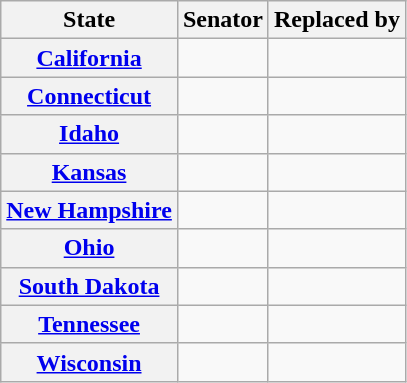<table class="wikitable sortable plainrowheaders">
<tr>
<th scope="col">State</th>
<th scope="col">Senator</th>
<th scope="col">Replaced by</th>
</tr>
<tr>
<th><a href='#'>California</a></th>
<td></td>
<td></td>
</tr>
<tr>
<th><a href='#'>Connecticut</a></th>
<td></td>
<td></td>
</tr>
<tr>
<th><a href='#'>Idaho</a></th>
<td></td>
<td></td>
</tr>
<tr>
<th><a href='#'>Kansas</a></th>
<td></td>
<td></td>
</tr>
<tr>
<th><a href='#'>New Hampshire</a></th>
<td></td>
<td></td>
</tr>
<tr>
<th><a href='#'>Ohio</a></th>
<td></td>
<td></td>
</tr>
<tr>
<th><a href='#'>South Dakota</a></th>
<td></td>
<td></td>
</tr>
<tr>
<th><a href='#'>Tennessee</a></th>
<td></td>
<td></td>
</tr>
<tr>
<th><a href='#'>Wisconsin</a></th>
<td></td>
<td></td>
</tr>
</table>
